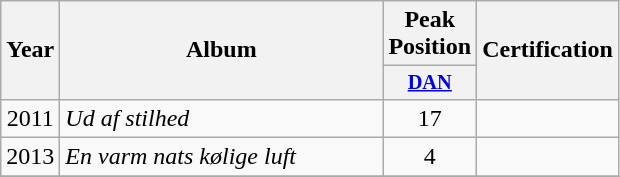<table class="wikitable plainrowheaders" style="text-align:center;" border="1">
<tr>
<th scope="col" rowspan="2">Year</th>
<th scope="col" rowspan="2" style="width:13em;">Album</th>
<th scope="col" colspan="1">Peak Position</th>
<th scope="col" rowspan="2">Certification</th>
</tr>
<tr>
<th scope="col" style="width:3em;font-size:85%;"><a href='#'>DAN</a></th>
</tr>
<tr>
<td>2011</td>
<td style="text-align:left;"><em>Ud af stilhed</em></td>
<td>17</td>
<td></td>
</tr>
<tr>
<td>2013</td>
<td style="text-align:left;"><em>En varm nats kølige luft</em></td>
<td>4</td>
<td></td>
</tr>
<tr>
</tr>
</table>
